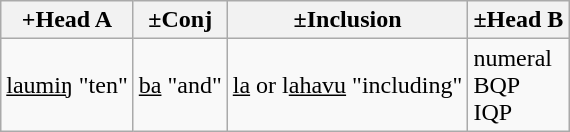<table class="wikitable">
<tr>
<th>+Head A</th>
<th>±Conj</th>
<th>±Inclusion</th>
<th>±Head B</th>
</tr>
<tr>
<td><u>laumiŋ</u> "ten"</td>
<td><u>ba</u> "and"</td>
<td><u>la</u> or l<u>ahavu</u> "including"</td>
<td>numeral<br>BQP<br>IQP</td>
</tr>
</table>
